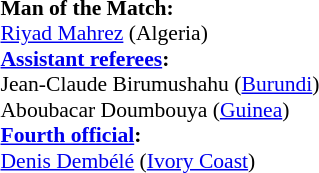<table width=50% style="font-size:90%">
<tr>
<td><br><strong>Man of the Match:</strong>
<br><a href='#'>Riyad Mahrez</a> (Algeria)<br><strong><a href='#'>Assistant referees</a>:</strong>
<br>Jean-Claude Birumushahu (<a href='#'>Burundi</a>)
<br>Aboubacar Doumbouya (<a href='#'>Guinea</a>)
<br><strong><a href='#'>Fourth official</a>:</strong>
<br><a href='#'>Denis Dembélé</a> (<a href='#'>Ivory Coast</a>)</td>
</tr>
</table>
